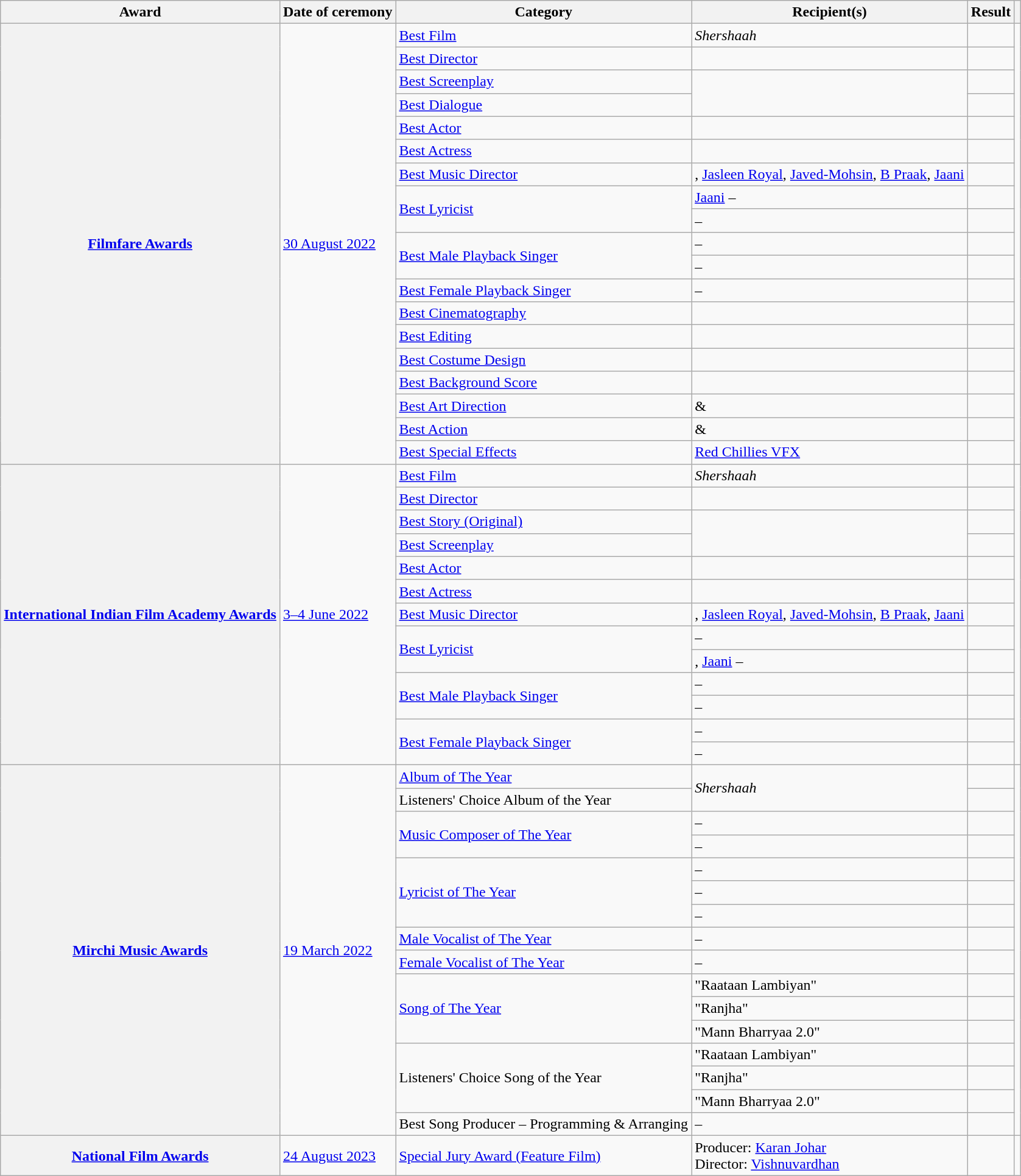<table class="wikitable plainrowheaders sortable">
<tr>
<th scope="col">Award</th>
<th scope="col">Date of ceremony</th>
<th scope="col">Category</th>
<th scope="col">Recipient(s)</th>
<th scope="col">Result</th>
<th scope="col" class="unsortable"></th>
</tr>
<tr>
<th scope="row" rowspan="19"><a href='#'>Filmfare Awards</a></th>
<td rowspan="19"><a href='#'>30 August 2022</a></td>
<td><a href='#'>Best Film</a></td>
<td><em>Shershaah</em></td>
<td></td>
<td style="text-align:center;" rowspan="19"><br></td>
</tr>
<tr>
<td><a href='#'>Best Director</a></td>
<td></td>
<td></td>
</tr>
<tr>
<td><a href='#'>Best Screenplay</a></td>
<td rowspan="2"></td>
<td></td>
</tr>
<tr>
<td><a href='#'>Best Dialogue</a></td>
<td></td>
</tr>
<tr>
<td><a href='#'>Best Actor</a></td>
<td></td>
<td></td>
</tr>
<tr>
<td><a href='#'>Best Actress</a></td>
<td></td>
<td></td>
</tr>
<tr>
<td><a href='#'>Best Music Director</a></td>
<td>, <a href='#'>Jasleen Royal</a>, <a href='#'>Javed-Mohsin</a>, <a href='#'>B Praak</a>, <a href='#'>Jaani</a></td>
<td></td>
</tr>
<tr>
<td rowspan="2"><a href='#'>Best Lyricist</a></td>
<td><a href='#'>Jaani</a> – </td>
<td></td>
</tr>
<tr>
<td> – </td>
<td></td>
</tr>
<tr>
<td rowspan="2"><a href='#'>Best Male Playback Singer</a></td>
<td> – </td>
<td></td>
</tr>
<tr>
<td> – </td>
<td></td>
</tr>
<tr>
<td><a href='#'>Best Female Playback Singer</a></td>
<td> – </td>
<td></td>
</tr>
<tr>
<td><a href='#'>Best Cinematography</a></td>
<td></td>
<td></td>
</tr>
<tr>
<td><a href='#'>Best Editing</a></td>
<td></td>
<td></td>
</tr>
<tr>
<td><a href='#'>Best Costume Design</a></td>
<td></td>
<td></td>
</tr>
<tr>
<td><a href='#'>Best Background Score</a></td>
<td></td>
<td></td>
</tr>
<tr>
<td><a href='#'>Best Art Direction</a></td>
<td> & </td>
<td></td>
</tr>
<tr>
<td><a href='#'>Best Action</a></td>
<td> & </td>
<td></td>
</tr>
<tr>
<td><a href='#'>Best Special Effects</a></td>
<td><a href='#'>Red Chillies VFX</a></td>
<td></td>
</tr>
<tr>
<th scope="row" rowspan="13"><a href='#'>International Indian Film Academy Awards</a></th>
<td rowspan="13"><a href='#'>3–4 June 2022</a></td>
<td><a href='#'>Best Film</a></td>
<td><em>Shershaah</em></td>
<td></td>
<td style="text-align:center;" rowspan="13"><br><br></td>
</tr>
<tr>
<td><a href='#'>Best Director</a></td>
<td></td>
<td></td>
</tr>
<tr>
<td><a href='#'>Best Story (Original)</a></td>
<td rowspan="2"></td>
<td></td>
</tr>
<tr>
<td><a href='#'>Best Screenplay</a></td>
<td></td>
</tr>
<tr>
<td><a href='#'>Best Actor</a></td>
<td></td>
<td></td>
</tr>
<tr>
<td><a href='#'>Best Actress</a></td>
<td></td>
<td></td>
</tr>
<tr>
<td><a href='#'>Best Music Director</a></td>
<td>, <a href='#'>Jasleen Royal</a>, <a href='#'>Javed-Mohsin</a>, <a href='#'>B Praak</a>, <a href='#'>Jaani</a></td>
<td></td>
</tr>
<tr>
<td rowspan="2"><a href='#'>Best Lyricist</a></td>
<td> – </td>
<td></td>
</tr>
<tr>
<td>, <a href='#'>Jaani</a> – </td>
<td></td>
</tr>
<tr>
<td rowspan="2"><a href='#'>Best Male Playback Singer</a></td>
<td> – </td>
<td></td>
</tr>
<tr>
<td> – </td>
<td></td>
</tr>
<tr>
<td rowspan="2"><a href='#'>Best Female Playback Singer</a></td>
<td> – </td>
<td></td>
</tr>
<tr>
<td> – </td>
<td></td>
</tr>
<tr>
<th rowspan="16" scope="row"><a href='#'>Mirchi Music Awards</a></th>
<td rowspan="16"><a href='#'>19 March 2022</a></td>
<td><a href='#'>Album of The Year</a></td>
<td rowspan="2"><em>Shershaah</em></td>
<td></td>
<td style="text-align:center;" rowspan="16"><br></td>
</tr>
<tr>
<td>Listeners' Choice Album of the Year</td>
<td></td>
</tr>
<tr>
<td rowspan="2"><a href='#'>Music Composer of The Year</a></td>
<td> – </td>
<td></td>
</tr>
<tr>
<td> – </td>
<td></td>
</tr>
<tr>
<td rowspan="3"><a href='#'>Lyricist of The Year</a></td>
<td> – </td>
<td></td>
</tr>
<tr>
<td> – </td>
<td></td>
</tr>
<tr>
<td> – </td>
<td></td>
</tr>
<tr>
<td><a href='#'>Male Vocalist of The Year</a></td>
<td> – </td>
<td></td>
</tr>
<tr>
<td><a href='#'>Female Vocalist of The Year</a></td>
<td> – </td>
<td></td>
</tr>
<tr>
<td rowspan="3"><a href='#'>Song of The Year</a></td>
<td>"Raataan Lambiyan"</td>
<td></td>
</tr>
<tr>
<td>"Ranjha"</td>
<td></td>
</tr>
<tr>
<td>"Mann Bharryaa 2.0"</td>
<td></td>
</tr>
<tr>
<td rowspan="3">Listeners' Choice Song of the Year</td>
<td>"Raataan Lambiyan"</td>
<td></td>
</tr>
<tr>
<td>"Ranjha"</td>
<td></td>
</tr>
<tr>
<td>"Mann Bharryaa 2.0"</td>
<td></td>
</tr>
<tr>
<td>Best Song Producer – Programming & Arranging</td>
<td> – </td>
<td></td>
</tr>
<tr>
<th scope="row"><a href='#'>National Film Awards</a></th>
<td><a href='#'>24 August 2023</a></td>
<td><a href='#'>Special Jury Award (Feature Film)</a></td>
<td>Producer: <a href='#'>Karan Johar</a><br>Director: <a href='#'>Vishnuvardhan</a></td>
<td></td>
<td align="center"></td>
</tr>
</table>
